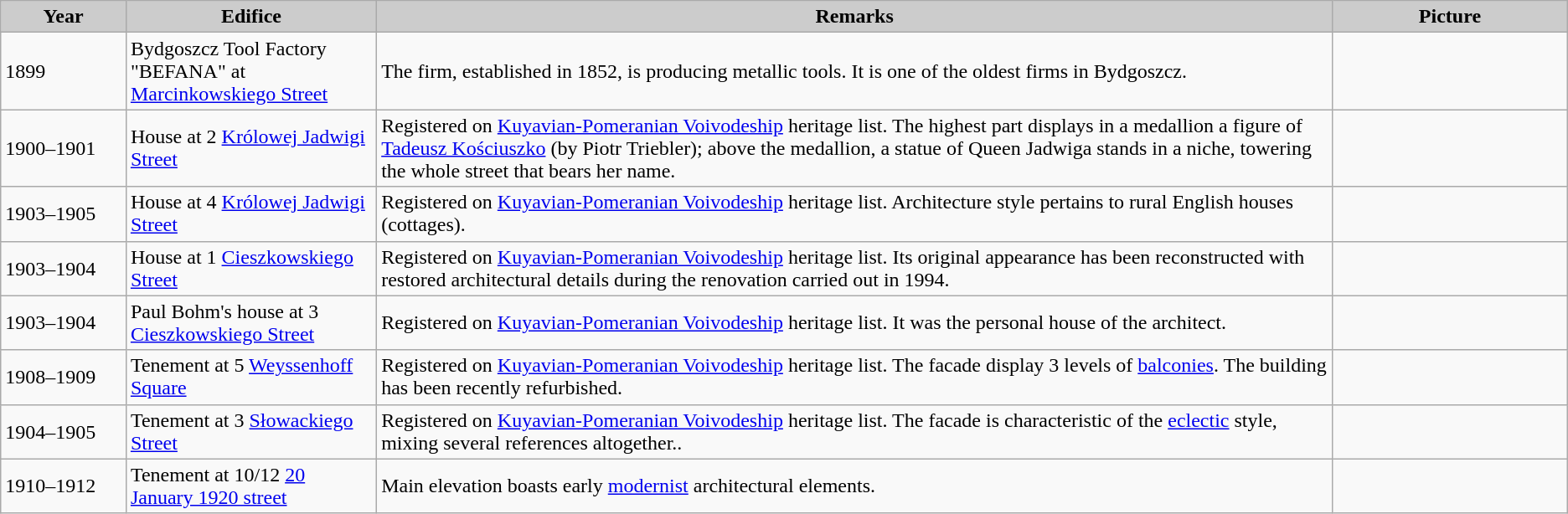<table class="wikitable" width="">
<tr align="center" bgcolor="#CCCCCC">
<td width=8%><strong>Year</strong></td>
<td width=16%><strong>Edifice</strong></td>
<td width=61%><strong>Remarks</strong></td>
<td width=15%><strong>Picture</strong></td>
</tr>
<tr ---->
<td>1899</td>
<td>Bydgoszcz Tool Factory "BEFANA" at <a href='#'>Marcinkowskiego Street</a></td>
<td>The firm, established in 1852, is producing metallic tools. It is one of the oldest firms in Bydgoszcz.</td>
<td></td>
</tr>
<tr ----bgcolor="#EFEFEF">
<td>1900–1901</td>
<td>House at 2 <a href='#'>Królowej Jadwigi Street</a></td>
<td>Registered on <a href='#'>Kuyavian-Pomeranian Voivodeship</a> heritage list. The highest part displays in a medallion a figure of <a href='#'>Tadeusz Kościuszko</a> (by Piotr Triebler); above the medallion, a statue of Queen Jadwiga stands in a niche, towering the whole street that bears her name.</td>
<td></td>
</tr>
<tr ---->
<td>1903–1905</td>
<td>House at 4 <a href='#'>Królowej Jadwigi Street</a></td>
<td>Registered on <a href='#'>Kuyavian-Pomeranian Voivodeship</a> heritage list. Architecture style pertains to rural English houses (cottages).</td>
<td></td>
</tr>
<tr ----bgcolor="#EFEFEF">
<td>1903–1904</td>
<td>House at 1 <a href='#'>Cieszkowskiego Street</a></td>
<td>Registered on <a href='#'>Kuyavian-Pomeranian Voivodeship</a> heritage list. Its original appearance has been reconstructed with restored architectural details during the renovation carried out in 1994.</td>
<td></td>
</tr>
<tr ---->
<td>1903–1904</td>
<td>Paul Bohm's house at 3 <a href='#'>Cieszkowskiego Street</a></td>
<td>Registered on <a href='#'>Kuyavian-Pomeranian Voivodeship</a> heritage list. It was the personal house of the architect.</td>
<td></td>
</tr>
<tr ----bgcolor="#EFEFEF">
<td>1908–1909</td>
<td>Tenement at 5 <a href='#'>Weyssenhoff Square</a></td>
<td>Registered on <a href='#'>Kuyavian-Pomeranian Voivodeship</a> heritage list. The facade display 3 levels of <a href='#'>balconies</a>. The building has been recently refurbished.</td>
<td></td>
</tr>
<tr ---->
<td>1904–1905</td>
<td>Tenement at 3 <a href='#'>Słowackiego Street</a></td>
<td>Registered on <a href='#'>Kuyavian-Pomeranian Voivodeship</a> heritage list. The facade is characteristic of the <a href='#'>eclectic</a> style, mixing several references altogether..</td>
<td></td>
</tr>
<tr ----bgcolor="#EFEFEF">
<td>1910–1912</td>
<td>Tenement at 10/12 <a href='#'>20 January 1920 street</a></td>
<td>Main elevation boasts early <a href='#'>modernist</a> architectural elements.</td>
<td></td>
</tr>
</table>
